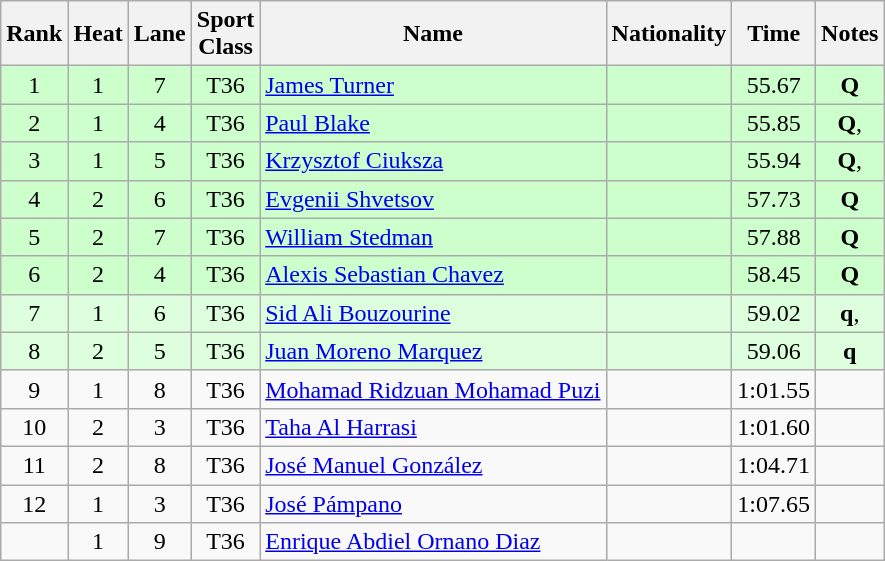<table class="wikitable sortable" style="text-align:center">
<tr>
<th>Rank</th>
<th>Heat</th>
<th>Lane</th>
<th>Sport<br>Class</th>
<th>Name</th>
<th>Nationality</th>
<th>Time</th>
<th>Notes</th>
</tr>
<tr bgcolor="ccffcc">
<td>1</td>
<td>1</td>
<td>7</td>
<td>T36</td>
<td align="left"><a href='#'>James Turner</a></td>
<td align="left"></td>
<td>55.67</td>
<td><strong>Q</strong></td>
</tr>
<tr bgcolor="ccffcc">
<td>2</td>
<td>1</td>
<td>4</td>
<td>T36</td>
<td align="left"><a href='#'>Paul Blake</a></td>
<td align="left"></td>
<td>55.85</td>
<td><strong>Q</strong>, </td>
</tr>
<tr bgcolor="ccffcc">
<td>3</td>
<td>1</td>
<td>5</td>
<td>T36</td>
<td align="left"><a href='#'>Krzysztof Ciuksza</a></td>
<td align="left"></td>
<td>55.94</td>
<td><strong>Q</strong>, </td>
</tr>
<tr bgcolor="ccffcc">
<td>4</td>
<td>2</td>
<td>6</td>
<td>T36</td>
<td align="left"><a href='#'>Evgenii Shvetsov</a></td>
<td align="left"></td>
<td>57.73</td>
<td><strong>Q</strong></td>
</tr>
<tr bgcolor="ccffcc">
<td>5</td>
<td>2</td>
<td>7</td>
<td>T36</td>
<td align="left"><a href='#'>William Stedman</a></td>
<td align="left"></td>
<td>57.88</td>
<td><strong>Q</strong></td>
</tr>
<tr bgcolor="ccffcc">
<td>6</td>
<td>2</td>
<td>4</td>
<td>T36</td>
<td align="left"><a href='#'>Alexis Sebastian Chavez</a></td>
<td align="left"></td>
<td>58.45</td>
<td><strong>Q</strong></td>
</tr>
<tr bgcolor="ddffdd">
<td>7</td>
<td>1</td>
<td>6</td>
<td>T36</td>
<td align="left"><a href='#'>Sid Ali Bouzourine</a></td>
<td align="left"></td>
<td>59.02</td>
<td><strong>q</strong>, </td>
</tr>
<tr bgcolor="ddffdd">
<td>8</td>
<td>2</td>
<td>5</td>
<td>T36</td>
<td align="left"><a href='#'>Juan Moreno Marquez</a></td>
<td align="left"></td>
<td>59.06</td>
<td><strong>q</strong></td>
</tr>
<tr>
<td>9</td>
<td>1</td>
<td>8</td>
<td>T36</td>
<td align="left"><a href='#'>Mohamad Ridzuan Mohamad Puzi</a></td>
<td align="left"></td>
<td>1:01.55</td>
<td></td>
</tr>
<tr>
<td>10</td>
<td>2</td>
<td>3</td>
<td>T36</td>
<td align="left"><a href='#'>Taha Al Harrasi</a></td>
<td align="left"></td>
<td>1:01.60</td>
<td></td>
</tr>
<tr>
<td>11</td>
<td>2</td>
<td>8</td>
<td>T36</td>
<td align="left"><a href='#'>José Manuel González</a></td>
<td align="left"></td>
<td>1:04.71</td>
<td></td>
</tr>
<tr>
<td>12</td>
<td>1</td>
<td>3</td>
<td>T36</td>
<td align="left"><a href='#'>José Pámpano</a></td>
<td align="left"></td>
<td>1:07.65</td>
<td></td>
</tr>
<tr>
<td></td>
<td>1</td>
<td>9</td>
<td>T36</td>
<td align="left"><a href='#'>Enrique Abdiel Ornano Diaz</a></td>
<td align="left"></td>
<td></td>
<td></td>
</tr>
</table>
